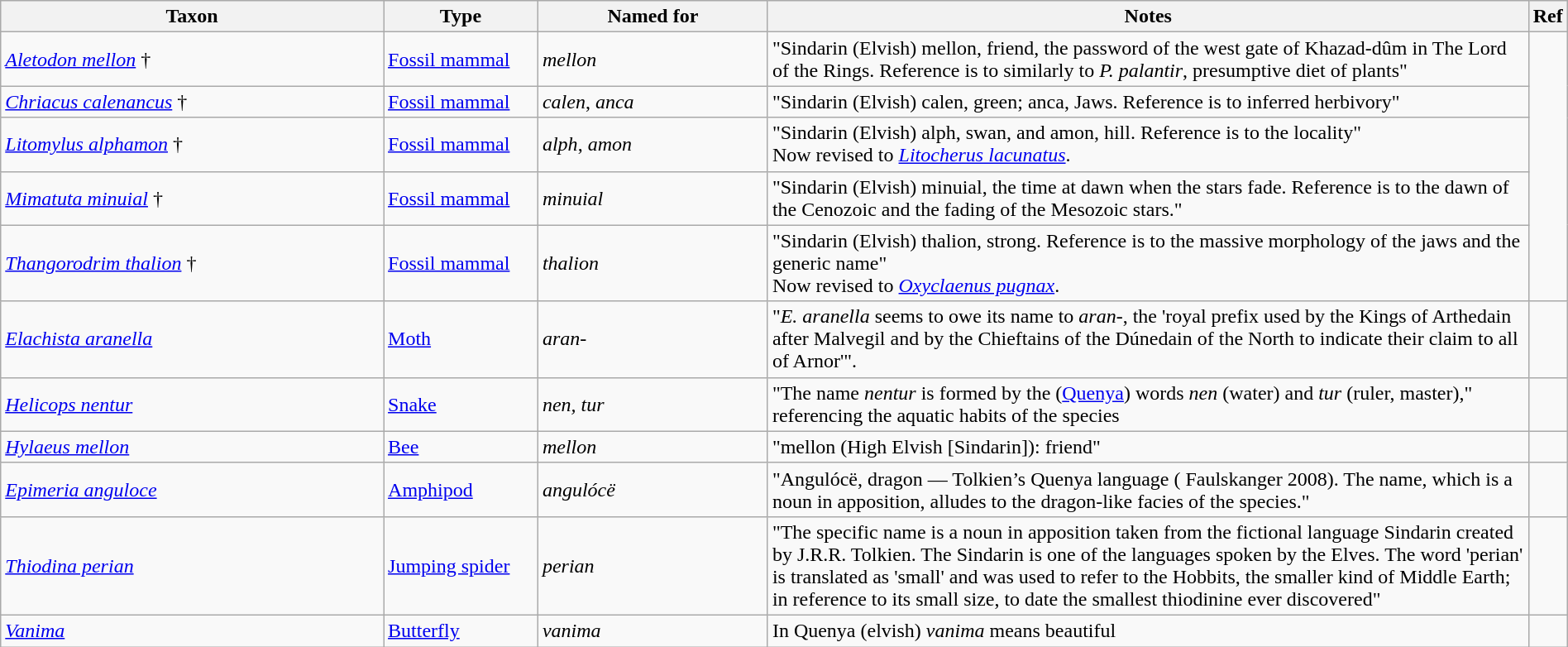<table class="wikitable sortable" width="100%">
<tr>
<th style="width:25%;">Taxon</th>
<th style="width:10%;">Type</th>
<th style="width:15%;">Named for</th>
<th style="width:50%;">Notes</th>
<th class="unsortable">Ref</th>
</tr>
<tr>
<td><em><a href='#'>Aletodon mellon</a></em> † </td>
<td><a href='#'>Fossil mammal</a></td>
<td><em>mellon</em></td>
<td>"Sindarin (Elvish) mellon, friend, the password of the west gate of Khazad-dûm in The Lord of the Rings. Reference is to similarly to <em>P. palantir</em>, presumptive diet of plants"</td>
<td rowspan="5"></td>
</tr>
<tr>
<td><em><a href='#'>Chriacus calenancus</a></em> † </td>
<td><a href='#'>Fossil mammal</a></td>
<td><em>calen</em>, <em>anca</em></td>
<td>"Sindarin (Elvish) calen, green; anca, Jaws. Reference is to inferred herbivory"</td>
</tr>
<tr>
<td><em><a href='#'>Litomylus alphamon</a></em> † </td>
<td><a href='#'>Fossil mammal</a></td>
<td><em>alph</em>, <em>amon</em></td>
<td>"Sindarin (Elvish) alph, swan, and amon, hill. Reference is to the locality"<br>Now revised to <em><a href='#'>Litocherus lacunatus</a></em>.</td>
</tr>
<tr>
<td><em><a href='#'>Mimatuta minuial</a></em> † </td>
<td><a href='#'>Fossil mammal</a></td>
<td><em>minuial</em></td>
<td>"Sindarin (Elvish) minuial, the time at dawn when the stars fade. Reference is to the dawn of the Cenozoic and the fading of the Mesozoic stars."</td>
</tr>
<tr>
<td><em><a href='#'>Thangorodrim thalion</a></em> † </td>
<td><a href='#'>Fossil mammal</a></td>
<td><em>thalion</em></td>
<td>"Sindarin (Elvish) thalion, strong. Reference is to the massive morphology of the jaws and the generic name"<br>Now revised to <em><a href='#'>Oxyclaenus pugnax</a></em>.</td>
</tr>
<tr>
<td><em><a href='#'>Elachista aranella</a></em> </td>
<td><a href='#'>Moth</a></td>
<td><em>aran-</em></td>
<td>"<em>E. aranella</em> seems to owe its name to <em>aran-</em>, the 'royal prefix used by the Kings of Arthedain after Malvegil and by the Chieftains of the Dúnedain of the North to indicate their claim to all of Arnor'".</td>
<td></td>
</tr>
<tr>
<td><em><a href='#'>Helicops nentur</a></em> </td>
<td><a href='#'>Snake</a></td>
<td><em>nen,</em> <em>tur</em></td>
<td>"The name <em>nentur</em> is formed by the (<a href='#'>Quenya</a>) words <em>nen</em> (water) and <em>tur</em> (ruler, master)," referencing the aquatic habits of the species</td>
<td></td>
</tr>
<tr>
<td><em><a href='#'>Hylaeus mellon</a></em> </td>
<td><a href='#'>Bee</a></td>
<td><em>mellon</em></td>
<td>"mellon (High Elvish [Sindarin]): friend"</td>
<td></td>
</tr>
<tr>
<td><em><a href='#'>Epimeria anguloce</a></em> </td>
<td><a href='#'>Amphipod</a></td>
<td><em>angulócë</em></td>
<td>"Angulócë, dragon — Tolkien’s Quenya language ( Faulskanger 2008). The name, which is a noun in apposition, alludes to the dragon-like facies of the species."</td>
<td></td>
</tr>
<tr>
<td><em><a href='#'>Thiodina perian</a></em> </td>
<td><a href='#'>Jumping spider</a></td>
<td><em>perian</em></td>
<td>"The specific name is a noun in apposition taken from the fictional language Sindarin created by J.R.R. Tolkien. The Sindarin is one of the languages spoken by the Elves. The word 'perian' is translated as 'small' and was used to refer to the Hobbits, the smaller kind of Middle Earth; in reference to its small size, to date the smallest thiodinine ever discovered"</td>
<td></td>
</tr>
<tr>
<td><em><a href='#'>Vanima</a></em> </td>
<td><a href='#'>Butterfly</a></td>
<td><em>vanima</em></td>
<td>In Quenya (elvish) <em>vanima</em> means beautiful</td>
<td></td>
</tr>
</table>
